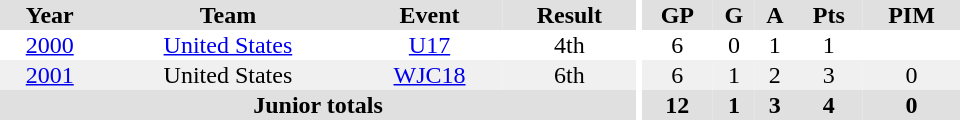<table border="0" cellpadding="1" cellspacing="0" ID="Table3" style="text-align:center; width:40em">
<tr ALIGN="center" bgcolor="#e0e0e0">
<th>Year</th>
<th>Team</th>
<th>Event</th>
<th>Result</th>
<th rowspan="99" bgcolor="#ffffff"></th>
<th>GP</th>
<th>G</th>
<th>A</th>
<th>Pts</th>
<th>PIM</th>
</tr>
<tr>
<td><a href='#'>2000</a></td>
<td><a href='#'>United States</a></td>
<td><a href='#'>U17</a></td>
<td>4th</td>
<td>6</td>
<td>0</td>
<td>1</td>
<td>1</td>
<td></td>
</tr>
<tr bgcolor="#f0f0f0">
<td><a href='#'>2001</a></td>
<td>United States</td>
<td><a href='#'>WJC18</a></td>
<td>6th</td>
<td>6</td>
<td>1</td>
<td>2</td>
<td>3</td>
<td>0</td>
</tr>
<tr bgcolor="#e0e0e0">
<th colspan=4>Junior totals</th>
<th>12</th>
<th>1</th>
<th>3</th>
<th>4</th>
<th>0</th>
</tr>
</table>
